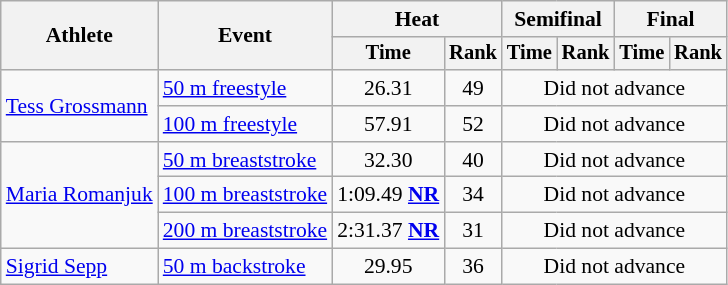<table class=wikitable style="font-size:90%">
<tr>
<th rowspan=2>Athlete</th>
<th rowspan=2>Event</th>
<th colspan="2">Heat</th>
<th colspan="2">Semifinal</th>
<th colspan="2">Final</th>
</tr>
<tr style="font-size:95%">
<th>Time</th>
<th>Rank</th>
<th>Time</th>
<th>Rank</th>
<th>Time</th>
<th>Rank</th>
</tr>
<tr align=center>
<td align=left rowspan=2><a href='#'>Tess Grossmann</a></td>
<td align=left><a href='#'>50 m freestyle</a></td>
<td>26.31</td>
<td>49</td>
<td colspan=4>Did not advance</td>
</tr>
<tr align=center>
<td align=left><a href='#'>100 m freestyle</a></td>
<td>57.91</td>
<td>52</td>
<td colspan=4>Did not advance</td>
</tr>
<tr align=center>
<td align=left rowspan=3><a href='#'>Maria Romanjuk</a></td>
<td align=left><a href='#'>50 m breaststroke</a></td>
<td>32.30</td>
<td>40</td>
<td colspan=4>Did not advance</td>
</tr>
<tr align=center>
<td align=left><a href='#'>100 m breaststroke</a></td>
<td>1:09.49 <strong><a href='#'>NR</a></strong></td>
<td>34</td>
<td colspan=4>Did not advance</td>
</tr>
<tr align=center>
<td align=left><a href='#'>200 m breaststroke</a></td>
<td>2:31.37 <strong><a href='#'>NR</a></strong></td>
<td>31</td>
<td colspan=4>Did not advance</td>
</tr>
<tr align=center>
<td align=left><a href='#'>Sigrid Sepp</a></td>
<td align=left><a href='#'>50 m backstroke</a></td>
<td>29.95</td>
<td>36</td>
<td colspan=4>Did not advance</td>
</tr>
</table>
